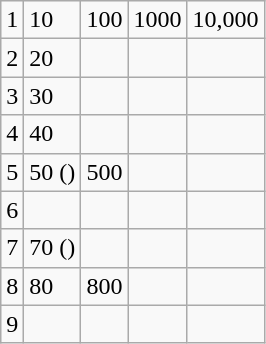<table class="wikitable">
<tr>
<td>1 </td>
<td>10 </td>
<td>100 </td>
<td>1000 </td>
<td>10,000 </td>
</tr>
<tr>
<td>2 </td>
<td>20 </td>
<td></td>
<td></td>
<td></td>
</tr>
<tr>
<td>3 </td>
<td>30 </td>
<td></td>
<td></td>
<td></td>
</tr>
<tr>
<td>4 </td>
<td>40 </td>
<td></td>
<td></td>
<td></td>
</tr>
<tr>
<td>5 </td>
<td>50 ()</td>
<td>500 </td>
<td></td>
<td></td>
</tr>
<tr>
<td>6 </td>
<td></td>
<td></td>
<td></td>
<td></td>
</tr>
<tr>
<td>7 </td>
<td>70 ()</td>
<td></td>
<td></td>
<td></td>
</tr>
<tr>
<td>8 </td>
<td>80 </td>
<td>800 </td>
<td></td>
<td></td>
</tr>
<tr>
<td>9 </td>
<td></td>
<td></td>
<td></td>
<td></td>
</tr>
</table>
